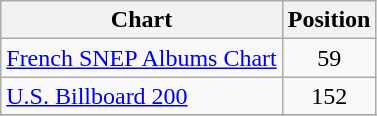<table class="wikitable sortable" style="text-align:center">
<tr>
<th>Chart</th>
<th>Position</th>
</tr>
<tr>
<td align="left"><a href='#'>French SNEP Albums Chart</a></td>
<td>59</td>
</tr>
<tr>
<td align="left"><a href='#'>U.S. Billboard 200</a></td>
<td>152</td>
</tr>
<tr>
</tr>
</table>
